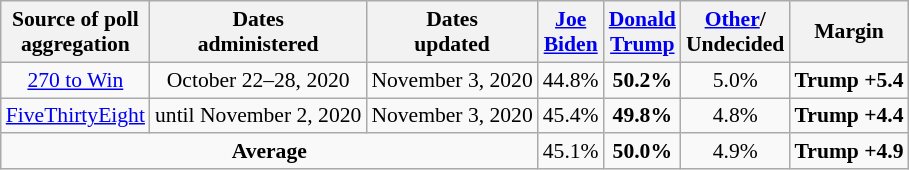<table class="wikitable sortable" style="text-align:center;font-size:90%;line-height:17px">
<tr>
<th>Source of poll<br>aggregation</th>
<th>Dates<br> administered</th>
<th>Dates<br> updated</th>
<th class="unsortable"><a href='#'>Joe<br>Biden</a><br><small></small></th>
<th class="unsortable"><a href='#'>Donald<br>Trump</a><br><small></small></th>
<th class="unsortable"><a href='#'>Other</a>/<br>Undecided<br></th>
<th>Margin</th>
</tr>
<tr>
<td><a href='#'>270 to Win</a></td>
<td>October 22–28, 2020</td>
<td>November 3, 2020</td>
<td>44.8%</td>
<td><strong>50.2%</strong></td>
<td>5.0%</td>
<td><strong>Trump +5.4</strong><br></td>
</tr>
<tr>
<td><a href='#'>FiveThirtyEight</a></td>
<td>until November 2, 2020</td>
<td>November 3, 2020</td>
<td>45.4%</td>
<td><strong>49.8%</strong></td>
<td>4.8%</td>
<td><strong>Trump +4.4</strong></td>
</tr>
<tr>
<td colspan="3"><strong>Average</strong></td>
<td>45.1%</td>
<td><strong>50.0%</strong></td>
<td>4.9%</td>
<td><strong>Trump +4.9</strong></td>
</tr>
</table>
